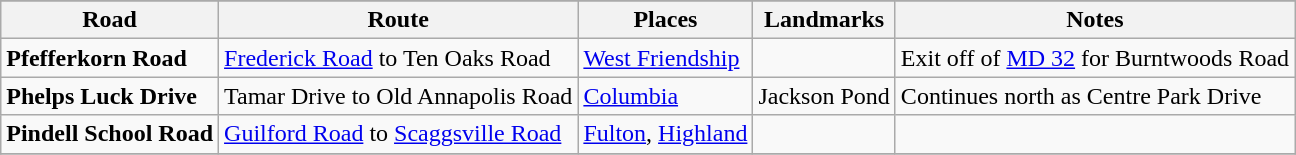<table class="wikitable">
<tr style="background-color:#DDDDDD;text-align:center;">
</tr>
<tr>
<th>Road</th>
<th>Route</th>
<th>Places</th>
<th>Landmarks</th>
<th>Notes</th>
</tr>
<tr>
<td><strong>Pfefferkorn Road</strong></td>
<td><a href='#'>Frederick Road</a> to Ten Oaks Road</td>
<td><a href='#'>West Friendship</a></td>
<td></td>
<td>Exit off of <a href='#'>MD 32</a> for Burntwoods Road</td>
</tr>
<tr>
<td><strong>Phelps Luck Drive</strong></td>
<td>Tamar Drive to Old Annapolis Road</td>
<td><a href='#'>Columbia</a></td>
<td>Jackson Pond</td>
<td>Continues north as Centre Park Drive</td>
</tr>
<tr>
<td><strong>Pindell School Road</strong></td>
<td><a href='#'>Guilford Road</a> to <a href='#'>Scaggsville Road</a></td>
<td><a href='#'>Fulton</a>, <a href='#'>Highland</a></td>
<td></td>
<td></td>
</tr>
<tr>
</tr>
</table>
